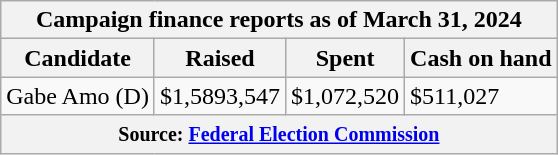<table class="wikitable sortable">
<tr>
<th colspan=4>Campaign finance reports as of March 31, 2024</th>
</tr>
<tr style="text-align:center;">
<th>Candidate</th>
<th>Raised</th>
<th>Spent</th>
<th>Cash on hand</th>
</tr>
<tr>
<td>Gabe Amo (D)</td>
<td>$1,5893,547</td>
<td>$1,072,520</td>
<td>$511,027</td>
</tr>
<tr>
<th colspan="4"><small>Source: <a href='#'>Federal Election Commission</a></small></th>
</tr>
</table>
